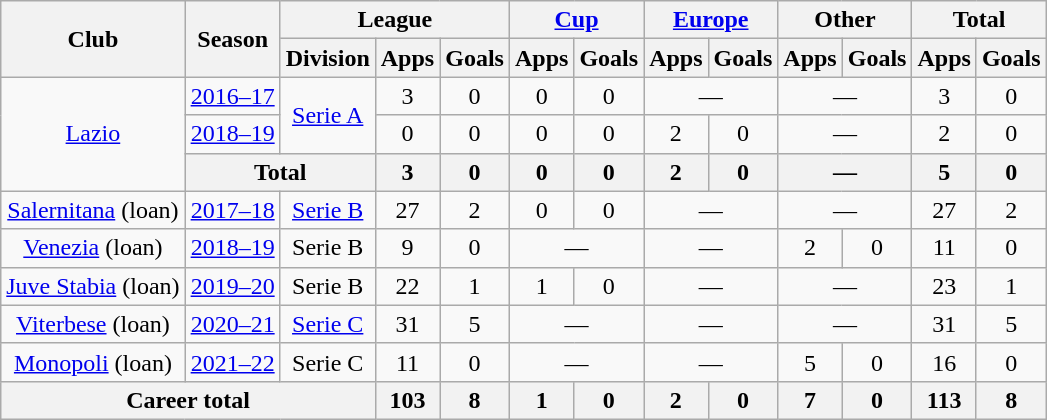<table class="wikitable" style="text-align: center;">
<tr>
<th rowspan="2">Club</th>
<th rowspan="2">Season</th>
<th colspan="3">League</th>
<th colspan="2"><a href='#'>Cup</a></th>
<th colspan="2"><a href='#'>Europe</a></th>
<th colspan="2">Other</th>
<th colspan="2">Total</th>
</tr>
<tr>
<th>Division</th>
<th>Apps</th>
<th>Goals</th>
<th>Apps</th>
<th>Goals</th>
<th>Apps</th>
<th>Goals</th>
<th>Apps</th>
<th>Goals</th>
<th>Apps</th>
<th>Goals</th>
</tr>
<tr>
<td rowspan="3"><a href='#'>Lazio</a></td>
<td><a href='#'>2016–17</a></td>
<td rowspan="2"><a href='#'>Serie A</a></td>
<td>3</td>
<td>0</td>
<td>0</td>
<td>0</td>
<td colspan="2">—</td>
<td colspan="2">—</td>
<td>3</td>
<td>0</td>
</tr>
<tr>
<td><a href='#'>2018–19</a></td>
<td>0</td>
<td>0</td>
<td>0</td>
<td>0</td>
<td>2</td>
<td>0</td>
<td colspan="2">—</td>
<td>2</td>
<td>0</td>
</tr>
<tr>
<th colspan="2">Total</th>
<th>3</th>
<th>0</th>
<th>0</th>
<th>0</th>
<th>2</th>
<th>0</th>
<th colspan="2">—</th>
<th>5</th>
<th>0</th>
</tr>
<tr>
<td><a href='#'>Salernitana</a> (loan)</td>
<td><a href='#'>2017–18</a></td>
<td><a href='#'>Serie B</a></td>
<td>27</td>
<td>2</td>
<td>0</td>
<td>0</td>
<td colspan="2">—</td>
<td colspan="2">—</td>
<td>27</td>
<td>2</td>
</tr>
<tr>
<td><a href='#'>Venezia</a> (loan)</td>
<td><a href='#'>2018–19</a></td>
<td>Serie B</td>
<td>9</td>
<td>0</td>
<td colspan="2">—</td>
<td colspan="2">—</td>
<td>2</td>
<td>0</td>
<td>11</td>
<td>0</td>
</tr>
<tr>
<td><a href='#'>Juve Stabia</a> (loan)</td>
<td><a href='#'>2019–20</a></td>
<td>Serie B</td>
<td>22</td>
<td>1</td>
<td>1</td>
<td>0</td>
<td colspan="2">—</td>
<td colspan="2">—</td>
<td>23</td>
<td>1</td>
</tr>
<tr>
<td><a href='#'>Viterbese</a> (loan)</td>
<td><a href='#'>2020–21</a></td>
<td><a href='#'>Serie C</a></td>
<td>31</td>
<td>5</td>
<td colspan="2">—</td>
<td colspan="2">—</td>
<td colspan="2">—</td>
<td>31</td>
<td>5</td>
</tr>
<tr>
<td><a href='#'>Monopoli</a> (loan)</td>
<td><a href='#'>2021–22</a></td>
<td>Serie C</td>
<td>11</td>
<td>0</td>
<td colspan="2">—</td>
<td colspan="2">—</td>
<td>5</td>
<td>0</td>
<td>16</td>
<td>0</td>
</tr>
<tr>
<th colspan="3">Career total</th>
<th>103</th>
<th>8</th>
<th>1</th>
<th>0</th>
<th>2</th>
<th>0</th>
<th>7</th>
<th>0</th>
<th>113</th>
<th>8</th>
</tr>
</table>
